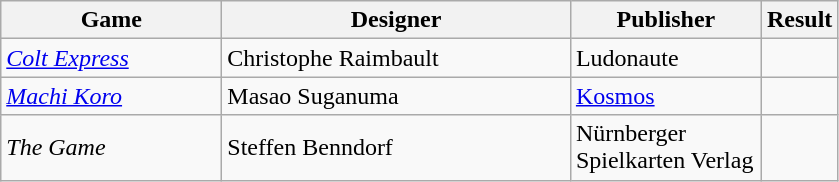<table class="wikitable">
<tr>
<th style="width:140px;">Game</th>
<th style="width:225px;">Designer</th>
<th style="width:120px;">Publisher</th>
<th>Result</th>
</tr>
<tr>
<td><em><a href='#'>Colt Express</a></em></td>
<td>Christophe Raimbault</td>
<td>Ludonaute</td>
<td></td>
</tr>
<tr>
<td><em><a href='#'>Machi Koro</a></em></td>
<td>Masao Suganuma</td>
<td><a href='#'>Kosmos</a></td>
<td></td>
</tr>
<tr>
<td><em>The Game</em></td>
<td>Steffen Benndorf</td>
<td>Nürnberger Spielkarten Verlag</td>
<td></td>
</tr>
</table>
